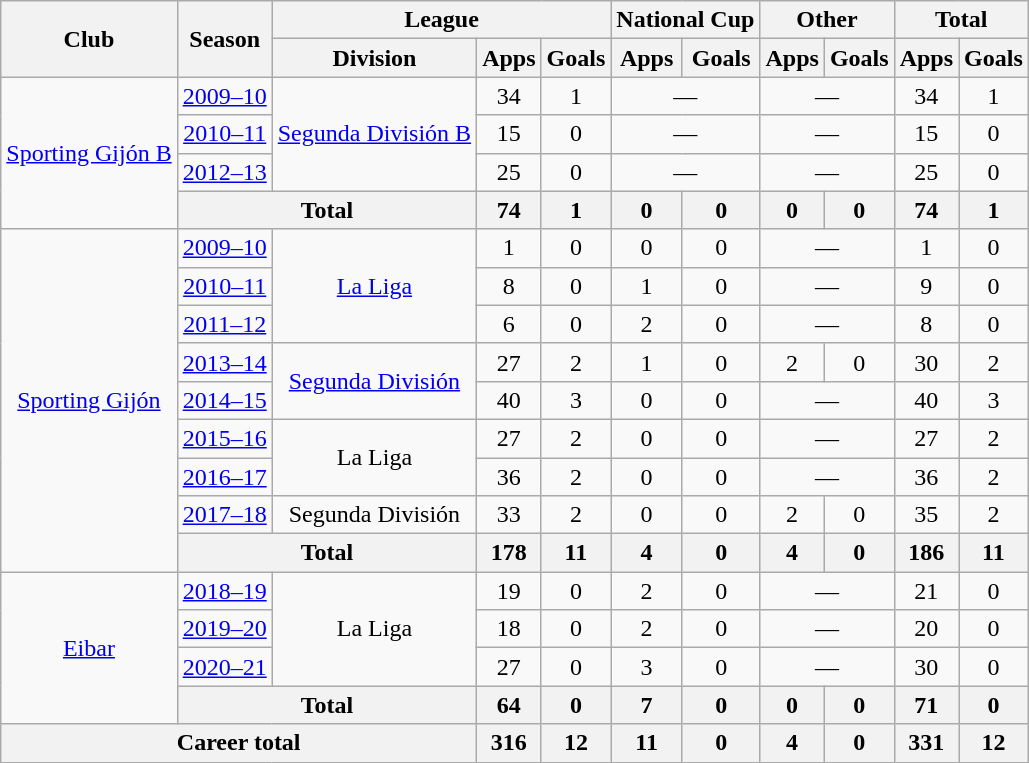<table class="wikitable" style="text-align:center">
<tr>
<th rowspan="2">Club</th>
<th rowspan="2">Season</th>
<th colspan="3">League</th>
<th colspan="2">National Cup</th>
<th colspan="2">Other</th>
<th colspan="2">Total</th>
</tr>
<tr>
<th>Division</th>
<th>Apps</th>
<th>Goals</th>
<th>Apps</th>
<th>Goals</th>
<th>Apps</th>
<th>Goals</th>
<th>Apps</th>
<th>Goals</th>
</tr>
<tr>
<td rowspan="4"><a href='#'>Sporting Gijón B</a></td>
<td><a href='#'>2009–10</a></td>
<td rowspan="3"><a href='#'>Segunda División B</a></td>
<td>34</td>
<td>1</td>
<td colspan="2">—</td>
<td colspan="2">—</td>
<td>34</td>
<td>1</td>
</tr>
<tr>
<td><a href='#'>2010–11</a></td>
<td>15</td>
<td>0</td>
<td colspan="2">—</td>
<td colspan="2">—</td>
<td>15</td>
<td>0</td>
</tr>
<tr>
<td><a href='#'>2012–13</a></td>
<td>25</td>
<td>0</td>
<td colspan="2">—</td>
<td colspan="2">—</td>
<td>25</td>
<td>0</td>
</tr>
<tr>
<th colspan="2">Total</th>
<th>74</th>
<th>1</th>
<th>0</th>
<th>0</th>
<th>0</th>
<th>0</th>
<th>74</th>
<th>1</th>
</tr>
<tr>
<td rowspan="9"><a href='#'>Sporting Gijón</a></td>
<td><a href='#'>2009–10</a></td>
<td rowspan="3"><a href='#'>La Liga</a></td>
<td>1</td>
<td>0</td>
<td>0</td>
<td>0</td>
<td colspan="2">—</td>
<td>1</td>
<td>0</td>
</tr>
<tr>
<td><a href='#'>2010–11</a></td>
<td>8</td>
<td>0</td>
<td>1</td>
<td>0</td>
<td colspan="2">—</td>
<td>9</td>
<td>0</td>
</tr>
<tr>
<td><a href='#'>2011–12</a></td>
<td>6</td>
<td>0</td>
<td>2</td>
<td>0</td>
<td colspan="2">—</td>
<td>8</td>
<td>0</td>
</tr>
<tr>
<td><a href='#'>2013–14</a></td>
<td rowspan="2"><a href='#'>Segunda División</a></td>
<td>27</td>
<td>2</td>
<td>1</td>
<td>0</td>
<td>2</td>
<td>0</td>
<td>30</td>
<td>2</td>
</tr>
<tr>
<td><a href='#'>2014–15</a></td>
<td>40</td>
<td>3</td>
<td>0</td>
<td>0</td>
<td colspan="2">—</td>
<td>40</td>
<td>3</td>
</tr>
<tr>
<td><a href='#'>2015–16</a></td>
<td rowspan="2">La Liga</td>
<td>27</td>
<td>2</td>
<td>0</td>
<td>0</td>
<td colspan="2">—</td>
<td>27</td>
<td>2</td>
</tr>
<tr>
<td><a href='#'>2016–17</a></td>
<td>36</td>
<td>2</td>
<td>0</td>
<td>0</td>
<td colspan="2">—</td>
<td>36</td>
<td>2</td>
</tr>
<tr>
<td><a href='#'>2017–18</a></td>
<td>Segunda División</td>
<td>33</td>
<td>2</td>
<td>0</td>
<td>0</td>
<td>2</td>
<td>0</td>
<td>35</td>
<td>2</td>
</tr>
<tr>
<th colspan="2">Total</th>
<th>178</th>
<th>11</th>
<th>4</th>
<th>0</th>
<th>4</th>
<th>0</th>
<th>186</th>
<th>11</th>
</tr>
<tr>
<td rowspan="4"><a href='#'>Eibar</a></td>
<td><a href='#'>2018–19</a></td>
<td rowspan="3">La Liga</td>
<td>19</td>
<td>0</td>
<td>2</td>
<td>0</td>
<td colspan="2">—</td>
<td>21</td>
<td>0</td>
</tr>
<tr>
<td><a href='#'>2019–20</a></td>
<td>18</td>
<td>0</td>
<td>2</td>
<td>0</td>
<td colspan="2">—</td>
<td>20</td>
<td>0</td>
</tr>
<tr>
<td><a href='#'>2020–21</a></td>
<td>27</td>
<td>0</td>
<td>3</td>
<td>0</td>
<td colspan="2">—</td>
<td>30</td>
<td>0</td>
</tr>
<tr>
<th colspan="2">Total</th>
<th>64</th>
<th>0</th>
<th>7</th>
<th>0</th>
<th>0</th>
<th>0</th>
<th>71</th>
<th>0</th>
</tr>
<tr>
<th colspan="3">Career total</th>
<th>316</th>
<th>12</th>
<th>11</th>
<th>0</th>
<th>4</th>
<th>0</th>
<th>331</th>
<th>12</th>
</tr>
</table>
